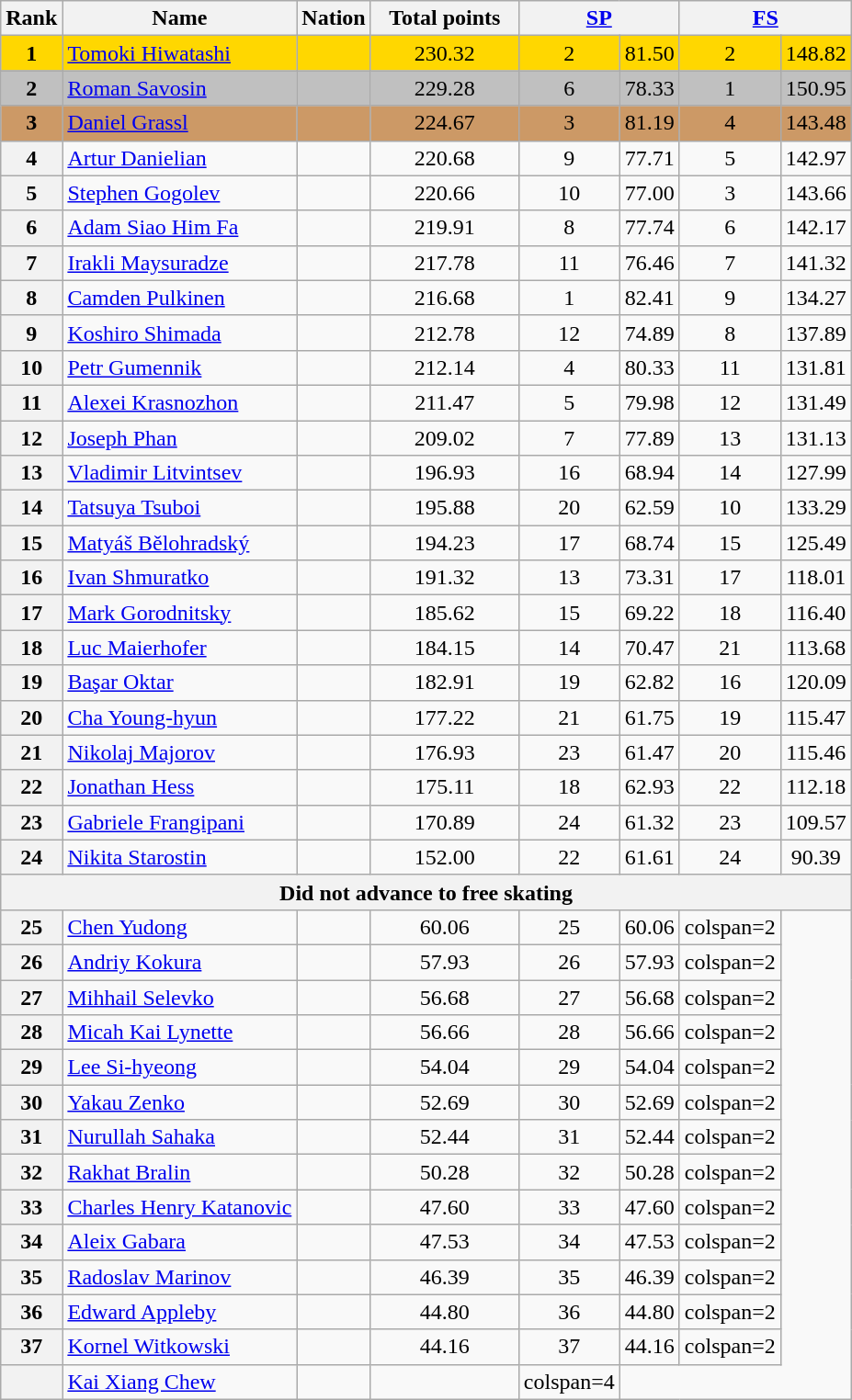<table class="wikitable sortable">
<tr>
<th>Rank</th>
<th>Name</th>
<th>Nation</th>
<th width="100px">Total points</th>
<th colspan="2" width="90px"><a href='#'>SP</a></th>
<th colspan="2" width="90px"><a href='#'>FS</a></th>
</tr>
<tr bgcolor="gold">
<td align="center" bgcolor="gold"><strong>1</strong></td>
<td><a href='#'>Tomoki Hiwatashi</a></td>
<td></td>
<td align=center>230.32</td>
<td align=center>2</td>
<td align=center>81.50</td>
<td align=center>2</td>
<td align=center>148.82</td>
</tr>
<tr bgcolor="silver">
<td align="center" bgcolor="silver"><strong>2</strong></td>
<td><a href='#'>Roman Savosin</a></td>
<td></td>
<td align=center>229.28</td>
<td align=center>6</td>
<td align=center>78.33</td>
<td align=center>1</td>
<td align=center>150.95</td>
</tr>
<tr bgcolor="#cc9966">
<td align="center" bgcolor="#cc9966"><strong>3</strong></td>
<td><a href='#'>Daniel Grassl</a></td>
<td></td>
<td align=center>224.67</td>
<td align=center>3</td>
<td align=center>81.19</td>
<td align=center>4</td>
<td align=center>143.48</td>
</tr>
<tr>
<th>4</th>
<td><a href='#'>Artur Danielian</a></td>
<td></td>
<td align="center">220.68</td>
<td align="center">9</td>
<td align="center">77.71</td>
<td align="center">5</td>
<td align="center">142.97</td>
</tr>
<tr>
<th>5</th>
<td><a href='#'>Stephen Gogolev</a></td>
<td></td>
<td align="center">220.66</td>
<td align="center">10</td>
<td align="center">77.00</td>
<td align="center">3</td>
<td align="center">143.66</td>
</tr>
<tr>
<th>6</th>
<td><a href='#'>Adam Siao Him Fa</a></td>
<td></td>
<td align="center">219.91</td>
<td align="center">8</td>
<td align="center">77.74</td>
<td align="center">6</td>
<td align="center">142.17</td>
</tr>
<tr>
<th>7</th>
<td><a href='#'>Irakli Maysuradze</a></td>
<td></td>
<td align="center">217.78</td>
<td align="center">11</td>
<td align="center">76.46</td>
<td align="center">7</td>
<td align="center">141.32</td>
</tr>
<tr>
<th>8</th>
<td><a href='#'>Camden Pulkinen</a></td>
<td></td>
<td align="center">216.68</td>
<td align="center">1</td>
<td align="center">82.41</td>
<td align="center">9</td>
<td align="center">134.27</td>
</tr>
<tr>
<th>9</th>
<td><a href='#'>Koshiro Shimada</a></td>
<td></td>
<td align="center">212.78</td>
<td align="center">12</td>
<td align="center">74.89</td>
<td align="center">8</td>
<td align="center">137.89</td>
</tr>
<tr>
<th>10</th>
<td><a href='#'>Petr Gumennik</a></td>
<td></td>
<td align="center">212.14</td>
<td align="center">4</td>
<td align="center">80.33</td>
<td align="center">11</td>
<td align="center">131.81</td>
</tr>
<tr>
<th>11</th>
<td><a href='#'>Alexei Krasnozhon</a></td>
<td></td>
<td align="center">211.47</td>
<td align="center">5</td>
<td align="center">79.98</td>
<td align="center">12</td>
<td align="center">131.49</td>
</tr>
<tr>
<th>12</th>
<td><a href='#'>Joseph Phan</a></td>
<td></td>
<td align="center">209.02</td>
<td align="center">7</td>
<td align="center">77.89</td>
<td align="center">13</td>
<td align="center">131.13</td>
</tr>
<tr>
<th>13</th>
<td><a href='#'>Vladimir Litvintsev</a></td>
<td></td>
<td align="center">196.93</td>
<td align="center">16</td>
<td align="center">68.94</td>
<td align="center">14</td>
<td align="center">127.99</td>
</tr>
<tr>
<th>14</th>
<td><a href='#'>Tatsuya Tsuboi</a></td>
<td></td>
<td align="center">195.88</td>
<td align="center">20</td>
<td align="center">62.59</td>
<td align="center">10</td>
<td align="center">133.29</td>
</tr>
<tr>
<th>15</th>
<td><a href='#'>Matyáš Bělohradský</a></td>
<td></td>
<td align="center">194.23</td>
<td align="center">17</td>
<td align="center">68.74</td>
<td align="center">15</td>
<td align="center">125.49</td>
</tr>
<tr>
<th>16</th>
<td><a href='#'>Ivan Shmuratko</a></td>
<td></td>
<td align="center">191.32</td>
<td align="center">13</td>
<td align="center">73.31</td>
<td align="center">17</td>
<td align="center">118.01</td>
</tr>
<tr>
<th>17</th>
<td><a href='#'>Mark Gorodnitsky</a></td>
<td></td>
<td align="center">185.62</td>
<td align="center">15</td>
<td align="center">69.22</td>
<td align="center">18</td>
<td align="center">116.40</td>
</tr>
<tr>
<th>18</th>
<td><a href='#'>Luc Maierhofer</a></td>
<td></td>
<td align="center">184.15</td>
<td align="center">14</td>
<td align="center">70.47</td>
<td align="center">21</td>
<td align="center">113.68</td>
</tr>
<tr>
<th>19</th>
<td><a href='#'>Başar Oktar</a></td>
<td></td>
<td align=center>182.91</td>
<td align=center>19</td>
<td align=center>62.82</td>
<td align=center>16</td>
<td align=center>120.09</td>
</tr>
<tr>
<th>20</th>
<td><a href='#'>Cha Young-hyun</a></td>
<td></td>
<td align="center">177.22</td>
<td align="center">21</td>
<td align="center">61.75</td>
<td align="center">19</td>
<td align="center">115.47</td>
</tr>
<tr>
<th>21</th>
<td><a href='#'>Nikolaj Majorov</a></td>
<td></td>
<td align="center">176.93</td>
<td align="center">23</td>
<td align="center">61.47</td>
<td align="center">20</td>
<td align="center">115.46</td>
</tr>
<tr>
<th>22</th>
<td><a href='#'>Jonathan Hess</a></td>
<td></td>
<td align="center">175.11</td>
<td align="center">18</td>
<td align="center">62.93</td>
<td align="center">22</td>
<td align="center">112.18</td>
</tr>
<tr>
<th>23</th>
<td><a href='#'>Gabriele Frangipani</a></td>
<td></td>
<td align="center">170.89</td>
<td align="center">24</td>
<td align="center">61.32</td>
<td align="center">23</td>
<td align="center">109.57</td>
</tr>
<tr>
<th>24</th>
<td><a href='#'>Nikita Starostin</a></td>
<td></td>
<td align="center">152.00</td>
<td align="center">22</td>
<td align="center">61.61</td>
<td align="center">24</td>
<td align="center">90.39</td>
</tr>
<tr>
<th colspan=8>Did not advance to free skating</th>
</tr>
<tr>
<th>25</th>
<td><a href='#'>Chen Yudong</a></td>
<td></td>
<td align=center>60.06</td>
<td align=center>25</td>
<td align=center>60.06</td>
<td>colspan=2 </td>
</tr>
<tr>
<th>26</th>
<td><a href='#'>Andriy Kokura</a></td>
<td></td>
<td align=center>57.93</td>
<td align=center>26</td>
<td align=center>57.93</td>
<td>colspan=2 </td>
</tr>
<tr>
<th>27</th>
<td><a href='#'>Mihhail Selevko</a></td>
<td></td>
<td align=center>56.68</td>
<td align=center>27</td>
<td align=center>56.68</td>
<td>colspan=2 </td>
</tr>
<tr>
<th>28</th>
<td><a href='#'>Micah Kai Lynette</a></td>
<td></td>
<td align=center>56.66</td>
<td align=center>28</td>
<td align=center>56.66</td>
<td>colspan=2 </td>
</tr>
<tr>
<th>29</th>
<td><a href='#'>Lee Si-hyeong</a></td>
<td></td>
<td align=center>54.04</td>
<td align=center>29</td>
<td align=center>54.04</td>
<td>colspan=2 </td>
</tr>
<tr>
<th>30</th>
<td><a href='#'>Yakau Zenko</a></td>
<td></td>
<td align=center>52.69</td>
<td align=center>30</td>
<td align=center>52.69</td>
<td>colspan=2 </td>
</tr>
<tr>
<th>31</th>
<td><a href='#'>Nurullah Sahaka</a></td>
<td></td>
<td align=center>52.44</td>
<td align=center>31</td>
<td align=center>52.44</td>
<td>colspan=2 </td>
</tr>
<tr>
<th>32</th>
<td><a href='#'>Rakhat Bralin</a></td>
<td></td>
<td align=center>50.28</td>
<td align=center>32</td>
<td align=center>50.28</td>
<td>colspan=2 </td>
</tr>
<tr>
<th>33</th>
<td><a href='#'>Charles Henry Katanovic</a></td>
<td></td>
<td align=center>47.60</td>
<td align=center>33</td>
<td align=center>47.60</td>
<td>colspan=2 </td>
</tr>
<tr>
<th>34</th>
<td><a href='#'>Aleix Gabara</a></td>
<td></td>
<td align=center>47.53</td>
<td align=center>34</td>
<td align=center>47.53</td>
<td>colspan=2 </td>
</tr>
<tr>
<th>35</th>
<td><a href='#'>Radoslav Marinov</a></td>
<td></td>
<td align=center>46.39</td>
<td align=center>35</td>
<td align=center>46.39</td>
<td>colspan=2 </td>
</tr>
<tr>
<th>36</th>
<td><a href='#'>Edward Appleby</a></td>
<td></td>
<td align=center>44.80</td>
<td align=center>36</td>
<td align=center>44.80</td>
<td>colspan=2 </td>
</tr>
<tr>
<th>37</th>
<td><a href='#'>Kornel Witkowski</a></td>
<td></td>
<td align=center>44.16</td>
<td align=center>37</td>
<td align=center>44.16</td>
<td>colspan=2 </td>
</tr>
<tr>
<th></th>
<td><a href='#'>Kai Xiang Chew</a></td>
<td></td>
<td></td>
<td>colspan=4 </td>
</tr>
</table>
